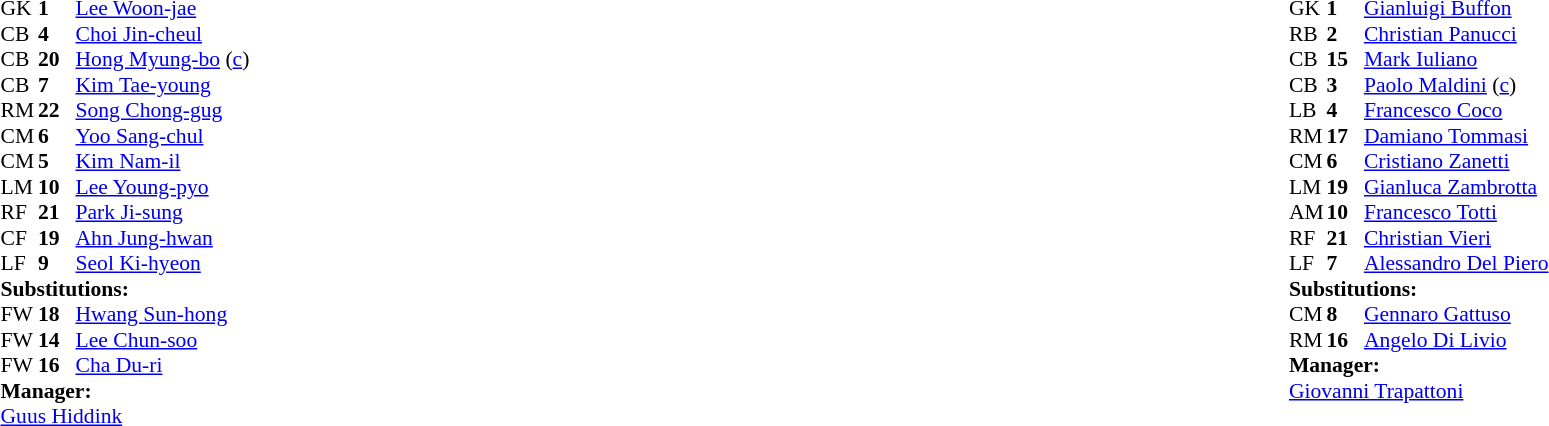<table width="100%">
<tr>
<td valign="top" width="50%"><br><table style="font-size: 90%" cellspacing="0" cellpadding="0">
<tr>
<th width="25"></th>
<th width="25"></th>
</tr>
<tr>
<td>GK</td>
<td><strong>1</strong></td>
<td><a href='#'>Lee Woon-jae</a></td>
</tr>
<tr>
<td>CB</td>
<td><strong>4</strong></td>
<td><a href='#'>Choi Jin-cheul</a></td>
<td></td>
</tr>
<tr>
<td>CB</td>
<td><strong>20</strong></td>
<td><a href='#'>Hong Myung-bo</a> (<a href='#'>c</a>)</td>
<td></td>
<td></td>
</tr>
<tr>
<td>CB</td>
<td><strong>7</strong></td>
<td><a href='#'>Kim Tae-young</a></td>
<td></td>
<td></td>
</tr>
<tr>
<td>RM</td>
<td><strong>22</strong></td>
<td><a href='#'>Song Chong-gug</a></td>
<td></td>
</tr>
<tr>
<td>CM</td>
<td><strong>6</strong></td>
<td><a href='#'>Yoo Sang-chul</a></td>
</tr>
<tr>
<td>CM</td>
<td><strong>5</strong></td>
<td><a href='#'>Kim Nam-il</a></td>
<td></td>
<td></td>
</tr>
<tr>
<td>LM</td>
<td><strong>10</strong></td>
<td><a href='#'>Lee Young-pyo</a></td>
</tr>
<tr>
<td>RF</td>
<td><strong>21</strong></td>
<td><a href='#'>Park Ji-sung</a></td>
</tr>
<tr>
<td>CF</td>
<td><strong>19</strong></td>
<td><a href='#'>Ahn Jung-hwan</a></td>
</tr>
<tr>
<td>LF</td>
<td><strong>9</strong></td>
<td><a href='#'>Seol Ki-hyeon</a></td>
</tr>
<tr>
<td colspan=3><strong>Substitutions:</strong></td>
</tr>
<tr>
<td>FW</td>
<td><strong>18</strong></td>
<td><a href='#'>Hwang Sun-hong</a></td>
<td></td>
<td></td>
</tr>
<tr>
<td>FW</td>
<td><strong>14</strong></td>
<td><a href='#'>Lee Chun-soo</a></td>
<td></td>
<td></td>
</tr>
<tr>
<td>FW</td>
<td><strong>16</strong></td>
<td><a href='#'>Cha Du-ri</a></td>
<td></td>
<td></td>
</tr>
<tr>
<td colspan=3><strong>Manager:</strong></td>
</tr>
<tr>
<td colspan="4"> <a href='#'>Guus Hiddink</a></td>
</tr>
</table>
</td>
<td></td>
<td valign="top" width="50%"><br><table style="font-size: 90%" cellspacing="0" cellpadding="0" align="center">
<tr>
<th width="25"></th>
<th width="25"></th>
</tr>
<tr>
<td>GK</td>
<td><strong>1</strong></td>
<td><a href='#'>Gianluigi Buffon</a></td>
</tr>
<tr>
<td>RB</td>
<td><strong>2</strong></td>
<td><a href='#'>Christian Panucci</a></td>
</tr>
<tr>
<td>CB</td>
<td><strong>15</strong></td>
<td><a href='#'>Mark Iuliano</a></td>
</tr>
<tr>
<td>CB</td>
<td><strong>3</strong></td>
<td><a href='#'>Paolo Maldini</a> (<a href='#'>c</a>)</td>
</tr>
<tr>
<td>LB</td>
<td><strong>4</strong></td>
<td><a href='#'>Francesco Coco</a></td>
<td></td>
</tr>
<tr>
<td>RM</td>
<td><strong>17</strong></td>
<td><a href='#'>Damiano Tommasi</a></td>
<td></td>
</tr>
<tr>
<td>CM</td>
<td><strong>6</strong></td>
<td><a href='#'>Cristiano Zanetti</a></td>
<td></td>
</tr>
<tr>
<td>LM</td>
<td><strong>19</strong></td>
<td><a href='#'>Gianluca Zambrotta</a></td>
<td></td>
<td></td>
</tr>
<tr>
<td>AM</td>
<td><strong>10</strong></td>
<td><a href='#'>Francesco Totti</a></td>
<td></td>
</tr>
<tr>
<td>RF</td>
<td><strong>21</strong></td>
<td><a href='#'>Christian Vieri</a></td>
</tr>
<tr>
<td>LF</td>
<td><strong>7</strong></td>
<td><a href='#'>Alessandro Del Piero</a></td>
<td></td>
<td></td>
</tr>
<tr>
<td colspan=3><strong>Substitutions:</strong></td>
</tr>
<tr>
<td>CM</td>
<td><strong>8</strong></td>
<td><a href='#'>Gennaro Gattuso</a></td>
<td></td>
<td></td>
</tr>
<tr>
<td>RM</td>
<td><strong>16</strong></td>
<td><a href='#'>Angelo Di Livio</a></td>
<td></td>
<td></td>
</tr>
<tr>
<td colspan=3><strong>Manager:</strong></td>
</tr>
<tr>
<td colspan="4"><a href='#'>Giovanni Trapattoni</a></td>
</tr>
</table>
</td>
</tr>
</table>
